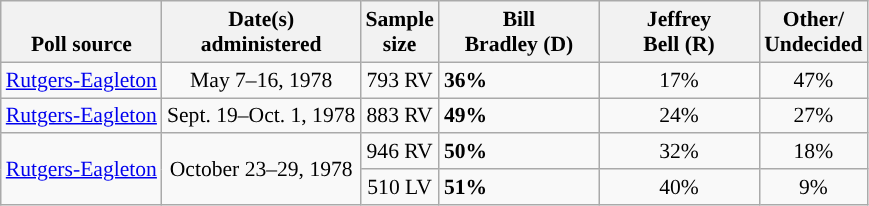<table class="wikitable" style="font-size:90%">
<tr valign=bottom>
<th>Poll source</th>
<th>Date(s)<br>administered</th>
<th>Sample<br>size</th>
<th style="width:100px;">Bill<br>Bradley (D)</th>
<th style="width:100px;">Jeffrey<br>Bell (R)</th>
<th>Other/<br>Undecided</th>
</tr>
<tr>
<td><a href='#'>Rutgers-Eagleton</a></td>
<td align=center>May 7–16, 1978</td>
<td align=center>793 RV</td>
<td><strong>36%</strong></td>
<td align=center>17%</td>
<td align=center>47%</td>
</tr>
<tr>
<td><a href='#'>Rutgers-Eagleton</a></td>
<td align=center>Sept. 19–Oct. 1, 1978</td>
<td align=center>883 RV</td>
<td><strong>49%</strong></td>
<td align=center>24%</td>
<td align=center>27%</td>
</tr>
<tr>
<td rowspan="2"><a href='#'>Rutgers-Eagleton</a></td>
<td rowspan="2" align=center>October 23–29, 1978</td>
<td align=center>946 RV</td>
<td><strong>50%</strong></td>
<td align=center>32%</td>
<td align=center>18%</td>
</tr>
<tr>
<td align=center>510 LV</td>
<td><strong>51%</strong></td>
<td align=center>40%</td>
<td align=center>9%</td>
</tr>
</table>
